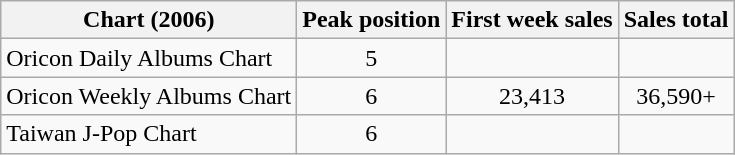<table class="wikitable">
<tr>
<th>Chart (2006)</th>
<th>Peak position</th>
<th>First week sales</th>
<th>Sales total</th>
</tr>
<tr>
<td>Oricon Daily Albums Chart</td>
<td align="center">5</td>
<td></td>
</tr>
<tr>
<td>Oricon Weekly Albums Chart</td>
<td align="center">6</td>
<td align="center">23,413</td>
<td align="center">36,590+</td>
</tr>
<tr>
<td>Taiwan J-Pop Chart</td>
<td align="center">6</td>
<td></td>
<td></td>
</tr>
</table>
